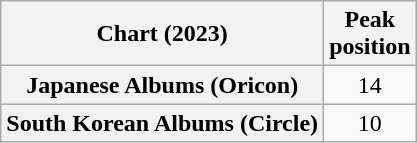<table class="wikitable sortable plainrowheaders" style="text-align:center">
<tr>
<th scope="col">Chart (2023)</th>
<th scope="col">Peak<br>position</th>
</tr>
<tr>
<th scope="row">Japanese Albums (Oricon)</th>
<td>14</td>
</tr>
<tr>
<th scope="row">South Korean Albums (Circle)</th>
<td>10</td>
</tr>
</table>
